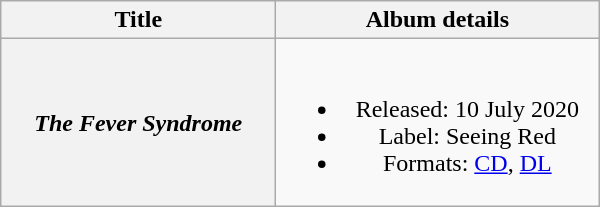<table class="wikitable plainrowheaders" style="text-align:center;">
<tr>
<th scope="col" style="width:11em;">Title</th>
<th scope="col" style="width:13em;">Album details</th>
</tr>
<tr>
<th scope="row"><em>The Fever Syndrome</em></th>
<td><br><ul><li>Released: 10 July 2020</li><li>Label: Seeing Red</li><li>Formats: <a href='#'>CD</a>, <a href='#'>DL</a></li></ul></td>
</tr>
</table>
